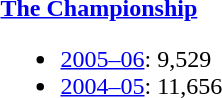<table>
<tr>
<td><strong><a href='#'>The Championship</a></strong><br><ul><li><a href='#'>2005–06</a>: 9,529</li><li><a href='#'>2004–05</a>: 11,656</li></ul></td>
</tr>
</table>
